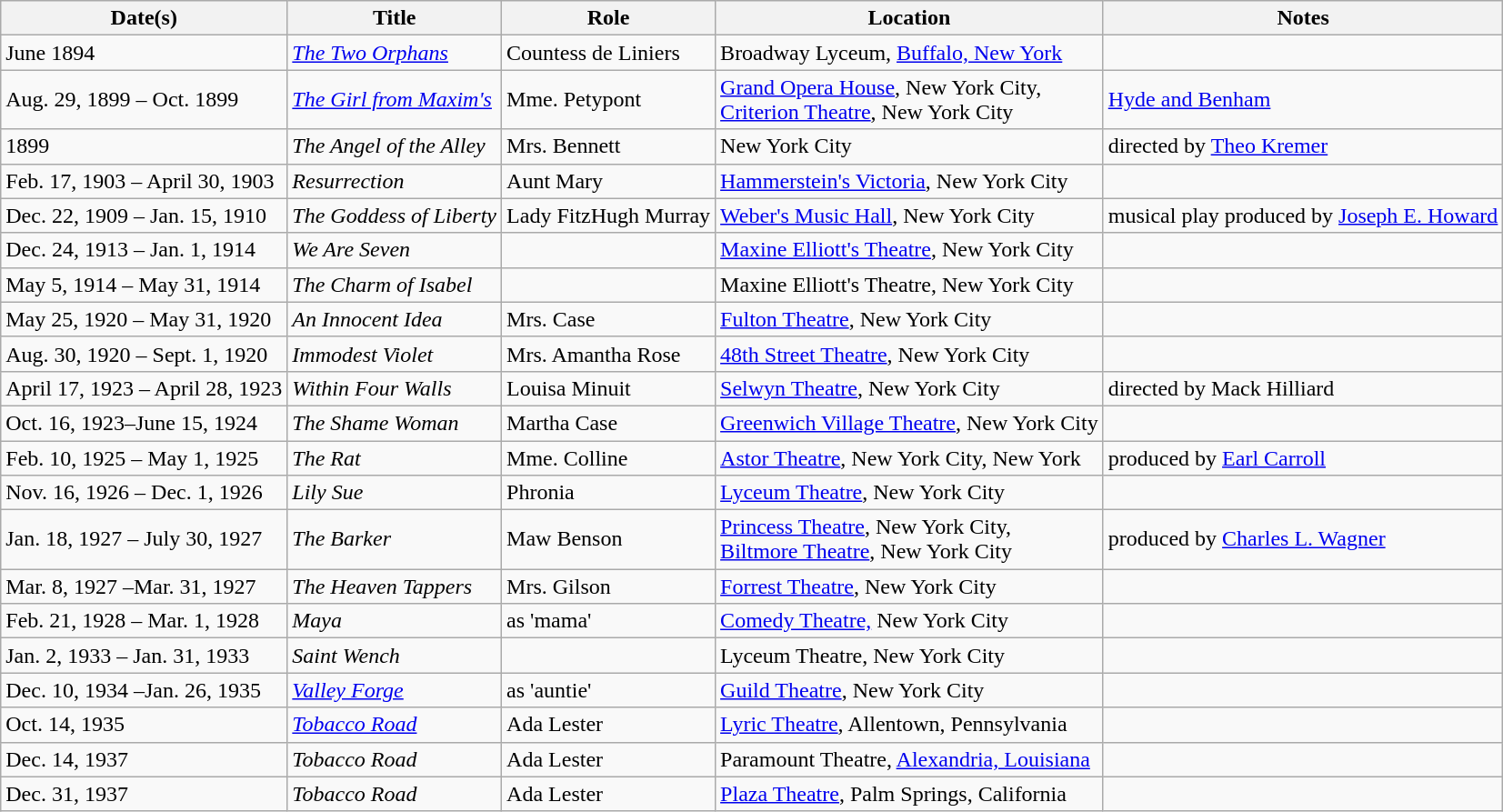<table class="wikitable">
<tr>
<th>Date(s)</th>
<th>Title</th>
<th>Role</th>
<th>Location</th>
<th>Notes</th>
</tr>
<tr>
<td>June 1894</td>
<td><em><a href='#'>The Two Orphans</a></em></td>
<td>Countess de Liniers</td>
<td>Broadway Lyceum, <a href='#'>Buffalo, New York</a></td>
<td></td>
</tr>
<tr>
<td>Aug. 29, 1899 – Oct. 1899</td>
<td><em><a href='#'>The Girl from Maxim's</a></em></td>
<td>Mme. Petypont</td>
<td><a href='#'>Grand Opera House</a>, New York City,<br><a href='#'>Criterion Theatre</a>, New York City</td>
<td><a href='#'>Hyde and Benham</a></td>
</tr>
<tr>
<td>1899</td>
<td><em>The Angel of the Alley</em></td>
<td>Mrs. Bennett</td>
<td>New York City</td>
<td>directed by <a href='#'>Theo Kremer</a></td>
</tr>
<tr>
<td>Feb. 17, 1903 – April 30, 1903</td>
<td><em>Resurrection</em></td>
<td>Aunt Mary</td>
<td><a href='#'>Hammerstein's Victoria</a>, New York City</td>
<td></td>
</tr>
<tr>
<td>Dec. 22, 1909 – Jan. 15, 1910</td>
<td><em>The Goddess of Liberty</em></td>
<td>Lady FitzHugh Murray</td>
<td><a href='#'>Weber's Music Hall</a>, New York City</td>
<td>musical play produced by <a href='#'>Joseph E. Howard</a></td>
</tr>
<tr>
<td>Dec. 24, 1913 – Jan. 1, 1914</td>
<td><em>We Are Seven</em></td>
<td></td>
<td><a href='#'>Maxine Elliott's Theatre</a>, New York City</td>
<td></td>
</tr>
<tr>
<td>May 5, 1914 – May 31, 1914</td>
<td><em>The Charm of Isabel</em></td>
<td></td>
<td>Maxine Elliott's Theatre, New York City</td>
<td></td>
</tr>
<tr>
<td>May 25, 1920 – May 31, 1920</td>
<td><em>An Innocent Idea</em></td>
<td>Mrs. Case</td>
<td><a href='#'>Fulton Theatre</a>, New York City</td>
<td></td>
</tr>
<tr>
<td>Aug. 30, 1920 – Sept. 1, 1920</td>
<td><em>Immodest Violet</em></td>
<td>Mrs. Amantha Rose</td>
<td><a href='#'>48th Street Theatre</a>, New York City</td>
<td></td>
</tr>
<tr>
<td>April 17, 1923 – April 28, 1923</td>
<td><em>Within Four Walls</em></td>
<td>Louisa Minuit</td>
<td><a href='#'>Selwyn Theatre</a>, New York City</td>
<td>directed by Mack Hilliard</td>
</tr>
<tr>
<td>Oct. 16, 1923–June 15, 1924</td>
<td><em>The Shame Woman</em></td>
<td>Martha Case</td>
<td><a href='#'>Greenwich Village Theatre</a>, New York City</td>
<td></td>
</tr>
<tr>
<td>Feb. 10, 1925 – May 1, 1925</td>
<td><em>The Rat</em></td>
<td>Mme. Colline</td>
<td><a href='#'>Astor Theatre</a>, New York City, New York</td>
<td>produced by <a href='#'>Earl Carroll</a></td>
</tr>
<tr>
<td>Nov. 16, 1926 – Dec. 1, 1926</td>
<td><em>Lily Sue</em></td>
<td>Phronia</td>
<td><a href='#'>Lyceum Theatre</a>, New York City</td>
<td></td>
</tr>
<tr>
<td>Jan. 18, 1927 – July 30, 1927</td>
<td><em>The Barker</em></td>
<td>Maw Benson</td>
<td><a href='#'>Princess Theatre</a>, New York City,<br><a href='#'>Biltmore Theatre</a>, New York City</td>
<td>produced by <a href='#'>Charles L. Wagner</a></td>
</tr>
<tr>
<td>Mar. 8, 1927 –Mar. 31, 1927</td>
<td><em>The Heaven Tappers</em></td>
<td>Mrs. Gilson</td>
<td><a href='#'>Forrest Theatre</a>, New York City</td>
<td></td>
</tr>
<tr>
<td>Feb. 21, 1928 – Mar. 1, 1928</td>
<td><em>Maya</em></td>
<td>as 'mama'</td>
<td><a href='#'>Comedy Theatre,</a> New York City</td>
<td></td>
</tr>
<tr>
<td>Jan. 2, 1933 – Jan. 31, 1933</td>
<td><em>Saint Wench</em></td>
<td></td>
<td>Lyceum Theatre, New York City</td>
<td></td>
</tr>
<tr>
<td>Dec. 10, 1934 –Jan. 26, 1935</td>
<td><em><a href='#'>Valley Forge</a></em></td>
<td>as 'auntie'</td>
<td><a href='#'>Guild Theatre</a>, New York City</td>
<td></td>
</tr>
<tr>
<td>Oct. 14, 1935</td>
<td><em><a href='#'>Tobacco Road</a></em></td>
<td>Ada Lester</td>
<td><a href='#'>Lyric Theatre</a>, Allentown, Pennsylvania</td>
<td></td>
</tr>
<tr>
<td>Dec. 14, 1937</td>
<td><em>Tobacco Road</em></td>
<td>Ada Lester</td>
<td>Paramount Theatre, <a href='#'>Alexandria, Louisiana</a></td>
<td></td>
</tr>
<tr>
<td>Dec. 31, 1937</td>
<td><em>Tobacco Road</em></td>
<td>Ada Lester</td>
<td><a href='#'>Plaza Theatre</a>, Palm Springs, California</td>
<td></td>
</tr>
</table>
